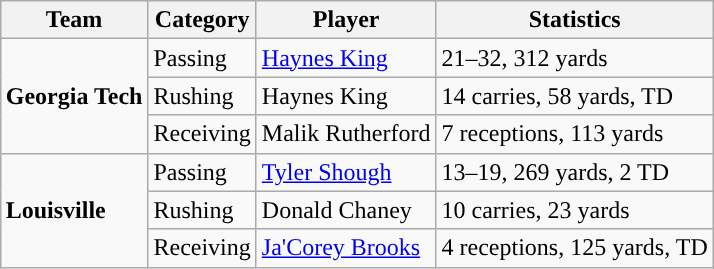<table class="wikitable" style="float: right;">
<tr>
<th>Team</th>
<th>Category</th>
<th>Player</th>
<th>Statistics</th>
</tr>
<tr>
<td rowspan=3><strong>Georgia Tech</strong></td>
<td>Passing</td>
<td><a href='#'>Haynes King</a></td>
<td>21–32, 312 yards</td>
</tr>
<tr>
<td>Rushing</td>
<td>Haynes King</td>
<td>14 carries, 58 yards, TD</td>
</tr>
<tr>
<td>Receiving</td>
<td>Malik Rutherford</td>
<td>7 receptions, 113 yards</td>
</tr>
<tr>
<td rowspan=3><strong>Louisville</strong></td>
<td>Passing</td>
<td><a href='#'>Tyler Shough</a></td>
<td>13–19, 269 yards, 2 TD</td>
</tr>
<tr>
<td>Rushing</td>
<td>Donald Chaney</td>
<td>10 carries, 23 yards</td>
</tr>
<tr>
<td>Receiving</td>
<td><a href='#'>Ja'Corey Brooks</a></td>
<td>4 receptions, 125 yards, TD</td>
</tr>
</table>
